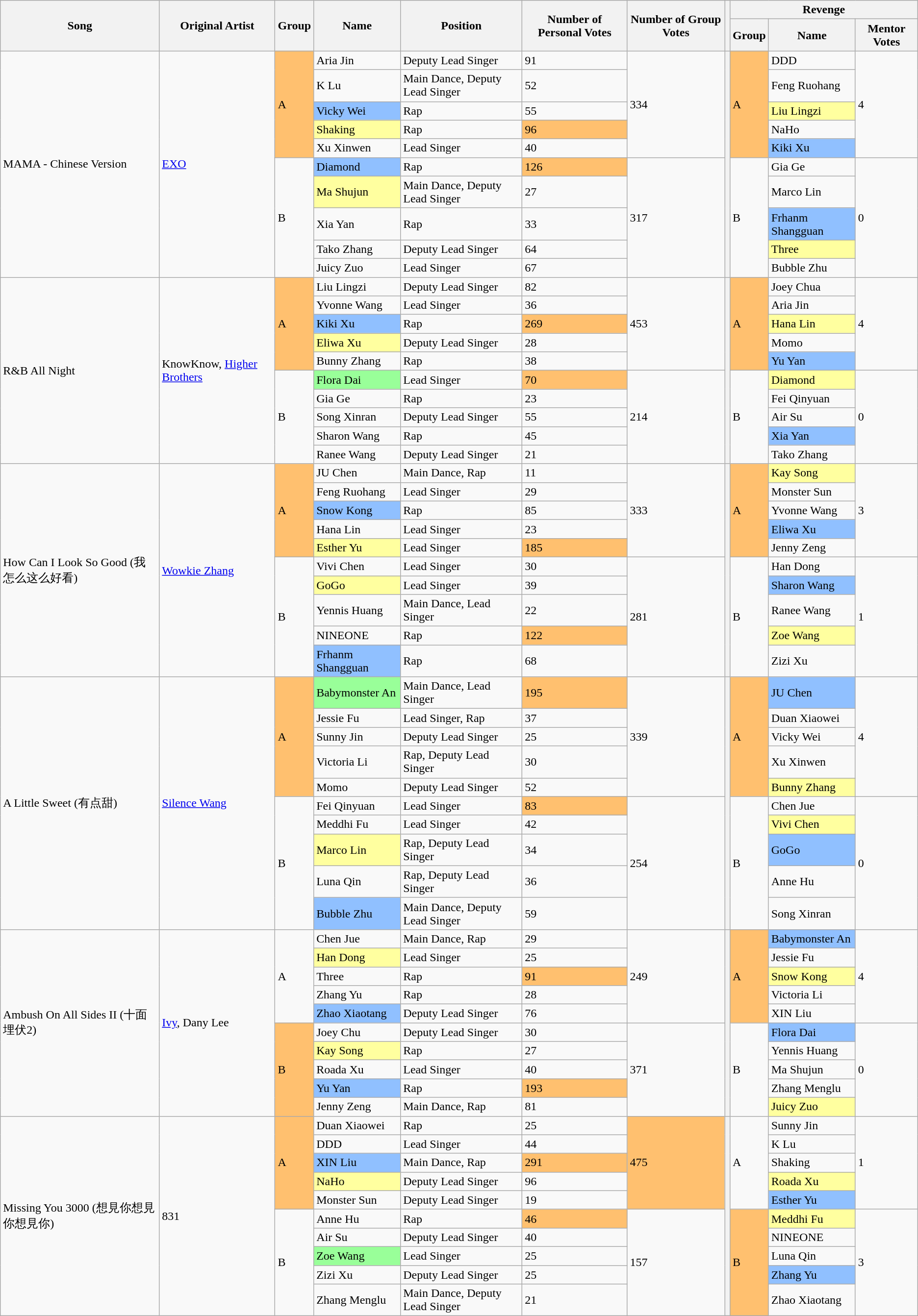<table class="wikitable sortable">
<tr>
<th rowspan="2">Song</th>
<th rowspan="2">Original Artist</th>
<th rowspan="2">Group</th>
<th rowspan="2">Name</th>
<th rowspan="2">Position</th>
<th rowspan="2">Number of Personal Votes</th>
<th rowspan="2">Number of Group Votes</th>
<th rowspan="2" class="unsortable"></th>
<th colspan="3">Revenge</th>
</tr>
<tr>
<th>Group</th>
<th>Name</th>
<th>Mentor Votes</th>
</tr>
<tr>
<td rowspan="10">MAMA - Chinese Version</td>
<td rowspan="10"><a href='#'>EXO</a></td>
<td rowspan="5" style="background:#FFC06F">A</td>
<td>Aria Jin</td>
<td>Deputy Lead Singer</td>
<td>91</td>
<td rowspan="5">334</td>
<th rowspan="10"></th>
<td rowspan="5" style="background:#FFC06F">A</td>
<td>DDD</td>
<td rowspan="5">4</td>
</tr>
<tr>
<td>K Lu</td>
<td>Main Dance, Deputy Lead Singer</td>
<td>52</td>
<td>Feng Ruohang</td>
</tr>
<tr>
<td style="background:#90C0FF">Vicky Wei</td>
<td>Rap</td>
<td>55</td>
<td style="background:#FFFF9F">Liu Lingzi</td>
</tr>
<tr>
<td style="background:#FFFF9F">Shaking</td>
<td>Rap</td>
<td style="background:#FFC06F">96</td>
<td>NaHo</td>
</tr>
<tr>
<td>Xu Xinwen</td>
<td>Lead Singer</td>
<td>40</td>
<td style="background:#90C0FF">Kiki Xu</td>
</tr>
<tr>
<td rowspan="5">B</td>
<td style="background:#90C0FF">Diamond</td>
<td>Rap</td>
<td style="background:#FFC06F">126</td>
<td rowspan="5">317</td>
<td rowspan="5">B</td>
<td>Gia Ge</td>
<td rowspan="5">0</td>
</tr>
<tr>
<td style="background:#FFFF9F">Ma Shujun</td>
<td>Main Dance, Deputy Lead Singer</td>
<td>27</td>
<td>Marco Lin</td>
</tr>
<tr>
<td>Xia Yan</td>
<td>Rap</td>
<td>33</td>
<td style="background:#90C0FF">Frhanm Shangguan</td>
</tr>
<tr>
<td>Tako Zhang</td>
<td>Deputy Lead Singer</td>
<td>64</td>
<td style="background:#FFFF9F">Three</td>
</tr>
<tr>
<td>Juicy Zuo</td>
<td>Lead Singer</td>
<td>67</td>
<td>Bubble Zhu</td>
</tr>
<tr>
<td rowspan="10">R&B All Night</td>
<td rowspan="10">KnowKnow, <a href='#'>Higher Brothers</a></td>
<td rowspan="5" style="background:#FFC06F">A</td>
<td>Liu Lingzi</td>
<td>Deputy Lead Singer</td>
<td>82</td>
<td rowspan="5">453</td>
<th rowspan="10"></th>
<td rowspan="5" style="background:#FFC06F">A</td>
<td>Joey Chua</td>
<td rowspan="5">4</td>
</tr>
<tr>
<td>Yvonne Wang</td>
<td>Lead Singer</td>
<td>36</td>
<td>Aria Jin</td>
</tr>
<tr>
<td style="background:#90C0FF">Kiki Xu</td>
<td>Rap</td>
<td style="background:#FFC06F">269</td>
<td style="background:#FFFF9F">Hana Lin</td>
</tr>
<tr>
<td style="background:#FFFF9F">Eliwa Xu</td>
<td>Deputy Lead Singer</td>
<td>28</td>
<td>Momo</td>
</tr>
<tr>
<td>Bunny Zhang</td>
<td>Rap</td>
<td>38</td>
<td style="background:#90C0FF">Yu Yan</td>
</tr>
<tr>
<td rowspan="5">B</td>
<td style="background:#99FF99">Flora Dai</td>
<td>Lead Singer</td>
<td style="background:#FFC06F">70</td>
<td rowspan="5">214</td>
<td rowspan="5">B</td>
<td style="background:#FFFF9F">Diamond</td>
<td rowspan="5">0</td>
</tr>
<tr>
<td>Gia Ge</td>
<td>Rap</td>
<td>23</td>
<td>Fei Qinyuan</td>
</tr>
<tr>
<td>Song Xinran</td>
<td>Deputy Lead Singer</td>
<td>55</td>
<td>Air Su</td>
</tr>
<tr>
<td>Sharon Wang</td>
<td>Rap</td>
<td>45</td>
<td style="background:#90C0FF">Xia Yan</td>
</tr>
<tr>
<td>Ranee Wang</td>
<td>Deputy Lead Singer</td>
<td>21</td>
<td>Tako Zhang</td>
</tr>
<tr>
<td rowspan="10">How Can I Look So Good (我怎么这么好看)</td>
<td rowspan="10"><a href='#'>Wowkie Zhang</a></td>
<td rowspan="5" style="background:#FFC06F">A</td>
<td>JU Chen</td>
<td>Main Dance, Rap</td>
<td>11</td>
<td rowspan="5">333</td>
<th rowspan="10"></th>
<td rowspan="5" style="background:#FFC06F">A</td>
<td style="background:#FFFF9F">Kay Song</td>
<td rowspan="5">3</td>
</tr>
<tr>
<td>Feng Ruohang</td>
<td>Lead Singer</td>
<td>29</td>
<td>Monster Sun</td>
</tr>
<tr>
<td style="background:#90C0FF">Snow Kong</td>
<td>Rap</td>
<td>85</td>
<td>Yvonne Wang</td>
</tr>
<tr>
<td>Hana Lin</td>
<td>Lead Singer</td>
<td>23</td>
<td style="background:#90C0FF">Eliwa Xu</td>
</tr>
<tr>
<td style="background:#FFFF9F">Esther Yu</td>
<td>Lead Singer</td>
<td style="background:#FFC06F">185</td>
<td>Jenny Zeng</td>
</tr>
<tr>
<td rowspan="5">B</td>
<td>Vivi Chen</td>
<td>Lead Singer</td>
<td>30</td>
<td rowspan="5">281</td>
<td rowspan="5">B</td>
<td>Han Dong</td>
<td rowspan="5">1</td>
</tr>
<tr>
<td style="background:#FFFF9F">GoGo</td>
<td>Lead Singer</td>
<td>39</td>
<td style="background:#90C0FF">Sharon Wang</td>
</tr>
<tr>
<td>Yennis Huang</td>
<td>Main Dance, Lead Singer</td>
<td>22</td>
<td>Ranee Wang</td>
</tr>
<tr>
<td>NINEONE</td>
<td>Rap</td>
<td style="background:#FFC06F">122</td>
<td style="background:#FFFF9F">Zoe Wang</td>
</tr>
<tr>
<td style="background:#90C0FF">Frhanm Shangguan</td>
<td>Rap</td>
<td>68</td>
<td>Zizi Xu</td>
</tr>
<tr>
<td rowspan="10">A Little Sweet (有点甜)</td>
<td rowspan="10"><a href='#'>Silence Wang</a></td>
<td rowspan="5" style="background:#FFC06F">A</td>
<td style="background:#99FF99">Babymonster An</td>
<td>Main Dance, Lead Singer</td>
<td style="background:#FFC06F">195</td>
<td rowspan="5">339</td>
<th rowspan="10"></th>
<td rowspan="5" style="background:#FFC06F">A</td>
<td style="background:#90C0FF">JU Chen</td>
<td rowspan="5">4</td>
</tr>
<tr>
<td>Jessie Fu</td>
<td>Lead Singer, Rap</td>
<td>37</td>
<td>Duan Xiaowei</td>
</tr>
<tr>
<td>Sunny Jin</td>
<td>Deputy Lead Singer</td>
<td>25</td>
<td>Vicky Wei</td>
</tr>
<tr>
<td>Victoria Li</td>
<td>Rap, Deputy Lead Singer</td>
<td>30</td>
<td>Xu Xinwen</td>
</tr>
<tr>
<td>Momo</td>
<td>Deputy Lead Singer</td>
<td>52</td>
<td style="background:#FFFF9F">Bunny Zhang</td>
</tr>
<tr>
<td rowspan="5">B</td>
<td>Fei Qinyuan</td>
<td>Lead Singer</td>
<td style="background:#FFC06F">83</td>
<td rowspan="5">254</td>
<td rowspan="5">B</td>
<td>Chen Jue</td>
<td rowspan="5">0</td>
</tr>
<tr>
<td>Meddhi Fu</td>
<td>Lead Singer</td>
<td>42</td>
<td style="background:#FFFF9F">Vivi Chen</td>
</tr>
<tr>
<td style="background:#FFFF9F">Marco Lin</td>
<td>Rap, Deputy Lead Singer</td>
<td>34</td>
<td style="background:#90C0FF">GoGo</td>
</tr>
<tr>
<td>Luna Qin</td>
<td>Rap, Deputy Lead Singer</td>
<td>36</td>
<td>Anne Hu</td>
</tr>
<tr>
<td style="background:#90C0FF">Bubble Zhu</td>
<td>Main Dance, Deputy Lead Singer</td>
<td>59</td>
<td>Song Xinran</td>
</tr>
<tr>
<td rowspan="10">Ambush On All Sides II (十面埋伏2)</td>
<td rowspan="10"><a href='#'>Ivy</a>, Dany Lee</td>
<td rowspan="5">A</td>
<td>Chen Jue</td>
<td>Main Dance, Rap</td>
<td>29</td>
<td rowspan="5">249</td>
<th rowspan="10"></th>
<td rowspan="5" style="background:#FFC06F">A</td>
<td style="background:#90C0FF">Babymonster An</td>
<td rowspan="5">4</td>
</tr>
<tr>
<td style="background:#FFFF9F">Han Dong</td>
<td>Lead Singer</td>
<td>25</td>
<td>Jessie Fu</td>
</tr>
<tr>
<td>Three</td>
<td>Rap</td>
<td style="background:#FFC06F">91</td>
<td style="background:#FFFF9F">Snow Kong</td>
</tr>
<tr>
<td>Zhang Yu</td>
<td>Rap</td>
<td>28</td>
<td>Victoria Li</td>
</tr>
<tr>
<td style="background:#90C0FF">Zhao Xiaotang</td>
<td>Deputy Lead Singer</td>
<td>76</td>
<td>XIN Liu</td>
</tr>
<tr>
<td rowspan="5" style="background:#FFC06F">B</td>
<td>Joey Chu</td>
<td>Deputy Lead Singer</td>
<td>30</td>
<td rowspan="5">371</td>
<td rowspan="5">B</td>
<td style="background:#90C0FF">Flora Dai</td>
<td rowspan="5">0</td>
</tr>
<tr>
<td style="background:#FFFF9F">Kay Song</td>
<td>Rap</td>
<td>27</td>
<td>Yennis Huang</td>
</tr>
<tr>
<td>Roada Xu</td>
<td>Lead Singer</td>
<td>40</td>
<td>Ma Shujun</td>
</tr>
<tr>
<td style="background:#90C0FF">Yu Yan</td>
<td>Rap</td>
<td style="background:#FFC06F">193</td>
<td>Zhang Menglu</td>
</tr>
<tr>
<td>Jenny Zeng</td>
<td>Main Dance, Rap</td>
<td>81</td>
<td style="background:#FFFF9F">Juicy Zuo</td>
</tr>
<tr>
<td rowspan="10">Missing You 3000 (想見你想見你想見你)</td>
<td rowspan="10">831</td>
<td rowspan="5" style="background:#FFC06F">A</td>
<td>Duan Xiaowei</td>
<td>Rap</td>
<td>25</td>
<td rowspan="5" style="background:#FFC06F">475</td>
<th rowspan="10"></th>
<td rowspan="5">A</td>
<td>Sunny Jin</td>
<td rowspan="5">1</td>
</tr>
<tr>
<td>DDD</td>
<td>Lead Singer</td>
<td>44</td>
<td>K Lu</td>
</tr>
<tr>
<td style="background:#90C0FF">XIN Liu</td>
<td>Main Dance, Rap</td>
<td style="background:#FFC06F">291</td>
<td>Shaking</td>
</tr>
<tr>
<td style="background:#FFFF9F">NaHo</td>
<td>Deputy Lead Singer</td>
<td>96</td>
<td style="background:#FFFF9F">Roada Xu</td>
</tr>
<tr>
<td>Monster Sun</td>
<td>Deputy Lead Singer</td>
<td>19</td>
<td style="background:#90C0FF">Esther Yu</td>
</tr>
<tr>
<td rowspan="5">B</td>
<td>Anne Hu</td>
<td>Rap</td>
<td style="background:#FFC06F">46</td>
<td rowspan="5">157</td>
<td rowspan="5" style="background:#FFC06F">B</td>
<td style="background:#FFFF9F">Meddhi Fu</td>
<td rowspan="5">3</td>
</tr>
<tr>
<td>Air Su</td>
<td>Deputy Lead Singer</td>
<td>40</td>
<td>NINEONE</td>
</tr>
<tr>
<td style="background:#99FF99">Zoe Wang</td>
<td>Lead Singer</td>
<td>25</td>
<td>Luna Qin</td>
</tr>
<tr>
<td>Zizi Xu</td>
<td>Deputy Lead Singer</td>
<td>25</td>
<td style="background:#90C0FF">Zhang Yu</td>
</tr>
<tr>
<td>Zhang Menglu</td>
<td>Main Dance, Deputy Lead Singer</td>
<td>21</td>
<td>Zhao Xiaotang</td>
</tr>
</table>
